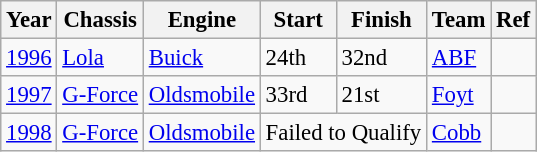<table class="wikitable" style="font-size: 95%;">
<tr>
<th>Year</th>
<th>Chassis</th>
<th>Engine</th>
<th>Start</th>
<th>Finish</th>
<th>Team</th>
<th>Ref</th>
</tr>
<tr>
<td><a href='#'>1996</a></td>
<td><a href='#'>Lola</a></td>
<td><a href='#'>Buick</a></td>
<td>24th</td>
<td>32nd</td>
<td><a href='#'>ABF</a></td>
<td></td>
</tr>
<tr>
<td><a href='#'>1997</a></td>
<td><a href='#'>G-Force</a></td>
<td><a href='#'>Oldsmobile</a></td>
<td>33rd</td>
<td>21st</td>
<td><a href='#'>Foyt</a></td>
<td></td>
</tr>
<tr>
<td><a href='#'>1998</a></td>
<td><a href='#'>G-Force</a></td>
<td><a href='#'>Oldsmobile</a></td>
<td colspan=2>Failed to Qualify</td>
<td><a href='#'>Cobb</a></td>
<td></td>
</tr>
</table>
